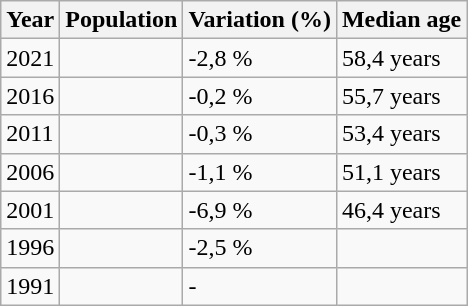<table class="wikitable" border="1">
<tr>
<th>Year</th>
<th>Population</th>
<th>Variation (%)</th>
<th>Median age</th>
</tr>
<tr>
<td>2021</td>
<td></td>
<td>-2,8 %</td>
<td>58,4 years</td>
</tr>
<tr>
<td>2016</td>
<td></td>
<td>-0,2 %</td>
<td>55,7 years</td>
</tr>
<tr>
<td>2011</td>
<td></td>
<td>-0,3 %</td>
<td>53,4 years</td>
</tr>
<tr>
<td>2006</td>
<td></td>
<td>-1,1 %</td>
<td>51,1 years</td>
</tr>
<tr>
<td>2001</td>
<td></td>
<td>-6,9 %</td>
<td>46,4 years</td>
</tr>
<tr>
<td>1996</td>
<td></td>
<td>-2,5 %</td>
<td></td>
</tr>
<tr>
<td>1991</td>
<td></td>
<td>-</td>
</tr>
</table>
